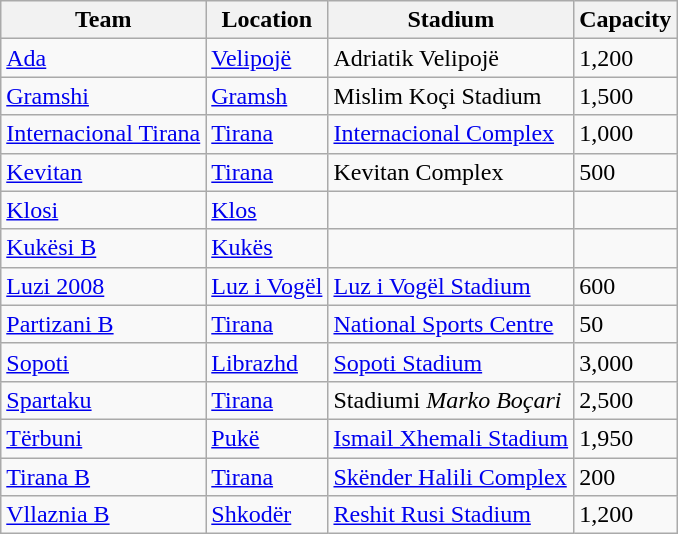<table class="wikitable sortable">
<tr>
<th>Team</th>
<th>Location</th>
<th>Stadium</th>
<th>Capacity</th>
</tr>
<tr>
<td><a href='#'>Ada</a></td>
<td><a href='#'>Velipojë</a></td>
<td>Adriatik Velipojë</td>
<td>1,200</td>
</tr>
<tr>
<td><a href='#'>Gramshi</a></td>
<td><a href='#'>Gramsh</a></td>
<td>Mislim Koçi Stadium</td>
<td>1,500</td>
</tr>
<tr>
<td><a href='#'>Internacional Tirana</a></td>
<td><a href='#'>Tirana</a></td>
<td><a href='#'>Internacional Complex</a></td>
<td>1,000</td>
</tr>
<tr>
<td><a href='#'>Kevitan</a></td>
<td><a href='#'>Tirana</a></td>
<td>Kevitan Complex</td>
<td>500</td>
</tr>
<tr>
<td><a href='#'>Klosi</a></td>
<td><a href='#'>Klos</a></td>
<td></td>
<td></td>
</tr>
<tr>
<td><a href='#'>Kukësi B</a></td>
<td><a href='#'>Kukës</a></td>
<td></td>
<td></td>
</tr>
<tr>
<td><a href='#'>Luzi 2008</a></td>
<td><a href='#'>Luz i Vogël</a></td>
<td><a href='#'>Luz i Vogël Stadium</a></td>
<td>600</td>
</tr>
<tr>
<td><a href='#'>Partizani B</a></td>
<td><a href='#'>Tirana</a></td>
<td><a href='#'>National Sports Centre</a></td>
<td>50</td>
</tr>
<tr>
<td><a href='#'>Sopoti</a></td>
<td><a href='#'>Librazhd</a></td>
<td><a href='#'>Sopoti Stadium</a></td>
<td>3,000</td>
</tr>
<tr>
<td><a href='#'>Spartaku</a></td>
<td><a href='#'>Tirana</a></td>
<td>Stadiumi <em>Marko Boçari</em></td>
<td>2,500</td>
</tr>
<tr>
<td><a href='#'>Tërbuni</a></td>
<td><a href='#'>Pukë</a></td>
<td><a href='#'>Ismail Xhemali Stadium</a></td>
<td>1,950</td>
</tr>
<tr>
<td><a href='#'>Tirana B</a></td>
<td><a href='#'>Tirana</a></td>
<td><a href='#'>Skënder Halili Complex</a></td>
<td>200</td>
</tr>
<tr>
<td><a href='#'>Vllaznia B</a></td>
<td><a href='#'>Shkodër</a></td>
<td><a href='#'>Reshit Rusi Stadium</a></td>
<td>1,200</td>
</tr>
</table>
